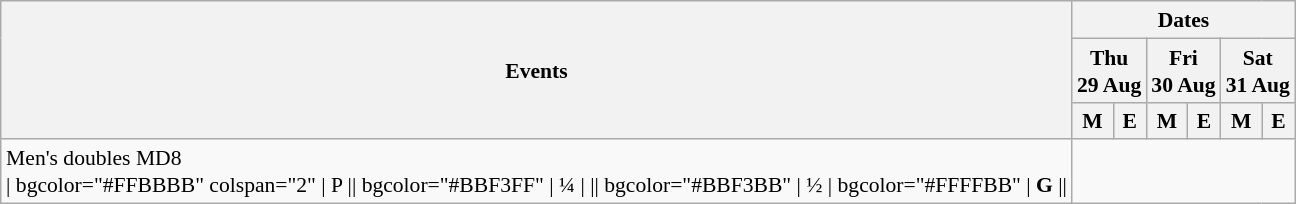<table class="wikitable" style="margin:0.5em auto; font-size:90%; line-height:1.25em; text-align:center">
<tr>
<th rowspan="3">Events</th>
<th colspan="7">Dates</th>
</tr>
<tr>
<th colspan="3">Thu<br>29 Aug</th>
<th colspan="2">Fri<br>30 Aug</th>
<th colspan="2">Sat<br>31 Aug</th>
</tr>
<tr>
<th colspan="2">M</th>
<th>E</th>
<th>M</th>
<th>E</th>
<th>M</th>
<th>E</th>
</tr>
<tr>
<td align="left">Men's doubles MD8<br>| bgcolor="#FFBBBB" colspan="2" | P || bgcolor="#BBF3FF" | ¼
|  || bgcolor="#BBF3BB" | ½
| bgcolor="#FFFFBB" | <strong>G</strong> ||</td>
</tr>
</table>
